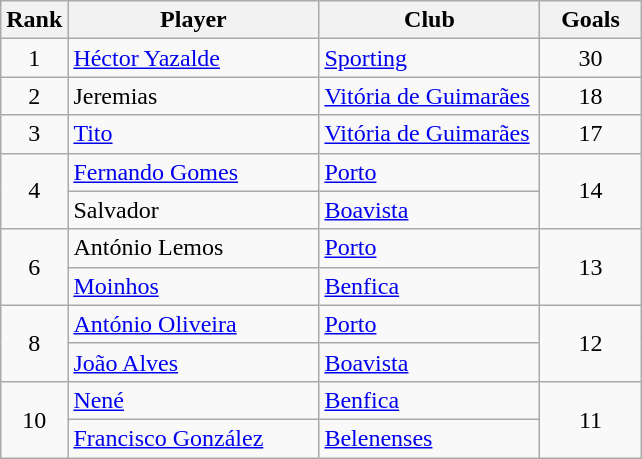<table class="wikitable" style="margin-right: 0;">
<tr text-align:center;">
<th style="width:35px;">Rank</th>
<th style="width:160px;">Player</th>
<th style="width:140px;">Club</th>
<th style="width:60px;">Goals</th>
</tr>
<tr>
<td style="text-align:center;">1</td>
<td> <a href='#'>Héctor Yazalde</a></td>
<td><a href='#'>Sporting</a></td>
<td style="text-align:center;">30</td>
</tr>
<tr>
<td style="text-align:center;">2</td>
<td> Jeremias</td>
<td><a href='#'>Vitória de Guimarães</a></td>
<td style="text-align:center;">18</td>
</tr>
<tr>
<td style="text-align:center;">3</td>
<td> <a href='#'>Tito</a></td>
<td><a href='#'>Vitória de Guimarães</a></td>
<td style="text-align:center;">17</td>
</tr>
<tr>
<td rowspan="2" style="text-align:center;">4</td>
<td> <a href='#'>Fernando Gomes</a></td>
<td><a href='#'>Porto</a></td>
<td rowspan="2" style="text-align:center;">14</td>
</tr>
<tr>
<td> Salvador</td>
<td><a href='#'>Boavista</a></td>
</tr>
<tr>
<td rowspan="2" style="text-align:center;">6</td>
<td> António Lemos</td>
<td><a href='#'>Porto</a></td>
<td rowspan="2" style="text-align:center;">13</td>
</tr>
<tr>
<td> <a href='#'>Moinhos</a></td>
<td><a href='#'>Benfica</a></td>
</tr>
<tr>
<td rowspan="2" style="text-align:center;">8</td>
<td> <a href='#'>António Oliveira</a></td>
<td><a href='#'>Porto</a></td>
<td rowspan="2" style="text-align:center;">12</td>
</tr>
<tr>
<td> <a href='#'>João Alves</a></td>
<td><a href='#'>Boavista</a></td>
</tr>
<tr>
<td rowspan="2" style="text-align:center;">10</td>
<td> <a href='#'>Nené</a></td>
<td><a href='#'>Benfica</a></td>
<td rowspan="2" style="text-align:center;">11</td>
</tr>
<tr>
<td> <a href='#'>Francisco González</a></td>
<td><a href='#'>Belenenses</a></td>
</tr>
</table>
